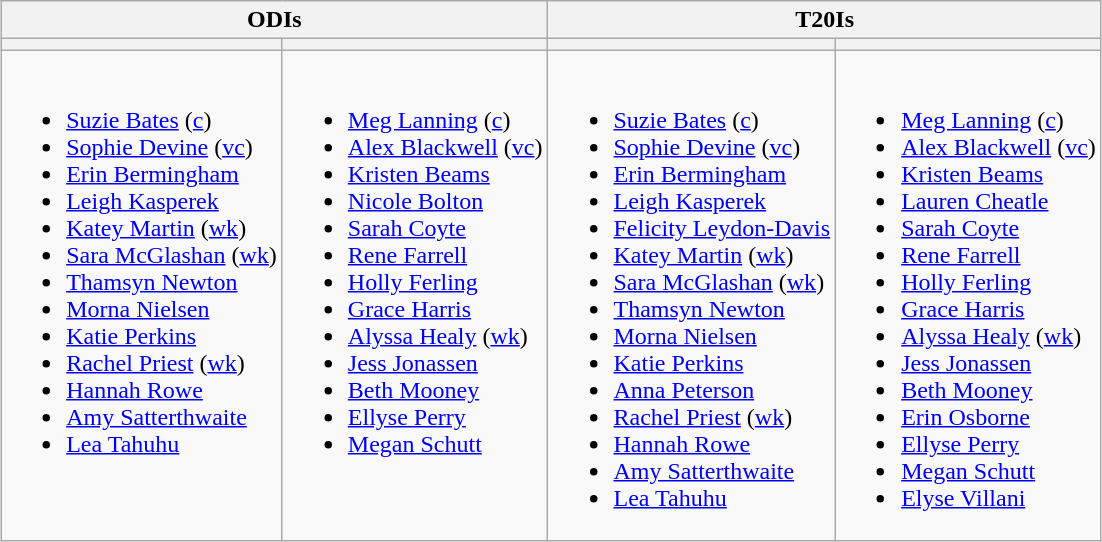<table class="wikitable" style="text-align:left; margin:auto">
<tr>
<th colspan=2>ODIs</th>
<th colspan=2>T20Is</th>
</tr>
<tr>
<th></th>
<th></th>
<th></th>
<th></th>
</tr>
<tr style="vertical-align:top">
<td><br><ul><li><a href='#'>Suzie Bates</a> (<a href='#'>c</a>)</li><li><a href='#'>Sophie Devine</a> (<a href='#'>vc</a>)</li><li><a href='#'>Erin Bermingham</a></li><li><a href='#'>Leigh Kasperek</a></li><li><a href='#'>Katey Martin</a> (<a href='#'>wk</a>)</li><li><a href='#'>Sara McGlashan</a> (<a href='#'>wk</a>)</li><li><a href='#'>Thamsyn Newton</a></li><li><a href='#'>Morna Nielsen</a></li><li><a href='#'>Katie Perkins</a></li><li><a href='#'>Rachel Priest</a> (<a href='#'>wk</a>)</li><li><a href='#'>Hannah Rowe</a></li><li><a href='#'>Amy Satterthwaite</a></li><li><a href='#'>Lea Tahuhu</a></li></ul></td>
<td><br><ul><li><a href='#'>Meg Lanning</a> (<a href='#'>c</a>)</li><li><a href='#'>Alex Blackwell</a> (<a href='#'>vc</a>)</li><li><a href='#'>Kristen Beams</a></li><li><a href='#'>Nicole Bolton</a></li><li><a href='#'>Sarah Coyte</a></li><li><a href='#'>Rene Farrell</a></li><li><a href='#'>Holly Ferling</a></li><li><a href='#'>Grace Harris</a></li><li><a href='#'>Alyssa Healy</a> (<a href='#'>wk</a>)</li><li><a href='#'>Jess Jonassen</a></li><li><a href='#'>Beth Mooney</a></li><li><a href='#'>Ellyse Perry</a></li><li><a href='#'>Megan Schutt</a></li></ul></td>
<td><br><ul><li><a href='#'>Suzie Bates</a> (<a href='#'>c</a>)</li><li><a href='#'>Sophie Devine</a> (<a href='#'>vc</a>)</li><li><a href='#'>Erin Bermingham</a></li><li><a href='#'>Leigh Kasperek</a></li><li><a href='#'>Felicity Leydon-Davis</a></li><li><a href='#'>Katey Martin</a> (<a href='#'>wk</a>)</li><li><a href='#'>Sara McGlashan</a> (<a href='#'>wk</a>)</li><li><a href='#'>Thamsyn Newton</a></li><li><a href='#'>Morna Nielsen</a></li><li><a href='#'>Katie Perkins</a></li><li><a href='#'>Anna Peterson</a></li><li><a href='#'>Rachel Priest</a> (<a href='#'>wk</a>)</li><li><a href='#'>Hannah Rowe</a></li><li><a href='#'>Amy Satterthwaite</a></li><li><a href='#'>Lea Tahuhu</a></li></ul></td>
<td><br><ul><li><a href='#'>Meg Lanning</a> (<a href='#'>c</a>)</li><li><a href='#'>Alex Blackwell</a> (<a href='#'>vc</a>)</li><li><a href='#'>Kristen Beams</a></li><li><a href='#'>Lauren Cheatle</a></li><li><a href='#'>Sarah Coyte</a></li><li><a href='#'>Rene Farrell</a></li><li><a href='#'>Holly Ferling</a></li><li><a href='#'>Grace Harris</a></li><li><a href='#'>Alyssa Healy</a> (<a href='#'>wk</a>)</li><li><a href='#'>Jess Jonassen</a></li><li><a href='#'>Beth Mooney</a></li><li><a href='#'>Erin Osborne</a></li><li><a href='#'>Ellyse Perry</a></li><li><a href='#'>Megan Schutt</a></li><li><a href='#'>Elyse Villani</a></li></ul></td>
</tr>
</table>
